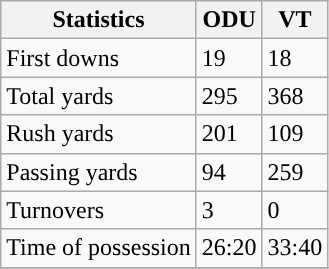<table class="wikitable" style="float: left;">
<tr>
<th>Statistics</th>
<th>ODU</th>
<th>VT</th>
</tr>
<tr>
<td>First downs</td>
<td>19</td>
<td>18</td>
</tr>
<tr>
<td>Total yards</td>
<td>295</td>
<td>368</td>
</tr>
<tr>
<td>Rush yards</td>
<td>201</td>
<td>109</td>
</tr>
<tr>
<td>Passing yards</td>
<td>94</td>
<td>259</td>
</tr>
<tr>
<td>Turnovers</td>
<td>3</td>
<td>0</td>
</tr>
<tr>
<td>Time of possession</td>
<td>26:20</td>
<td>33:40</td>
</tr>
<tr>
</tr>
</table>
